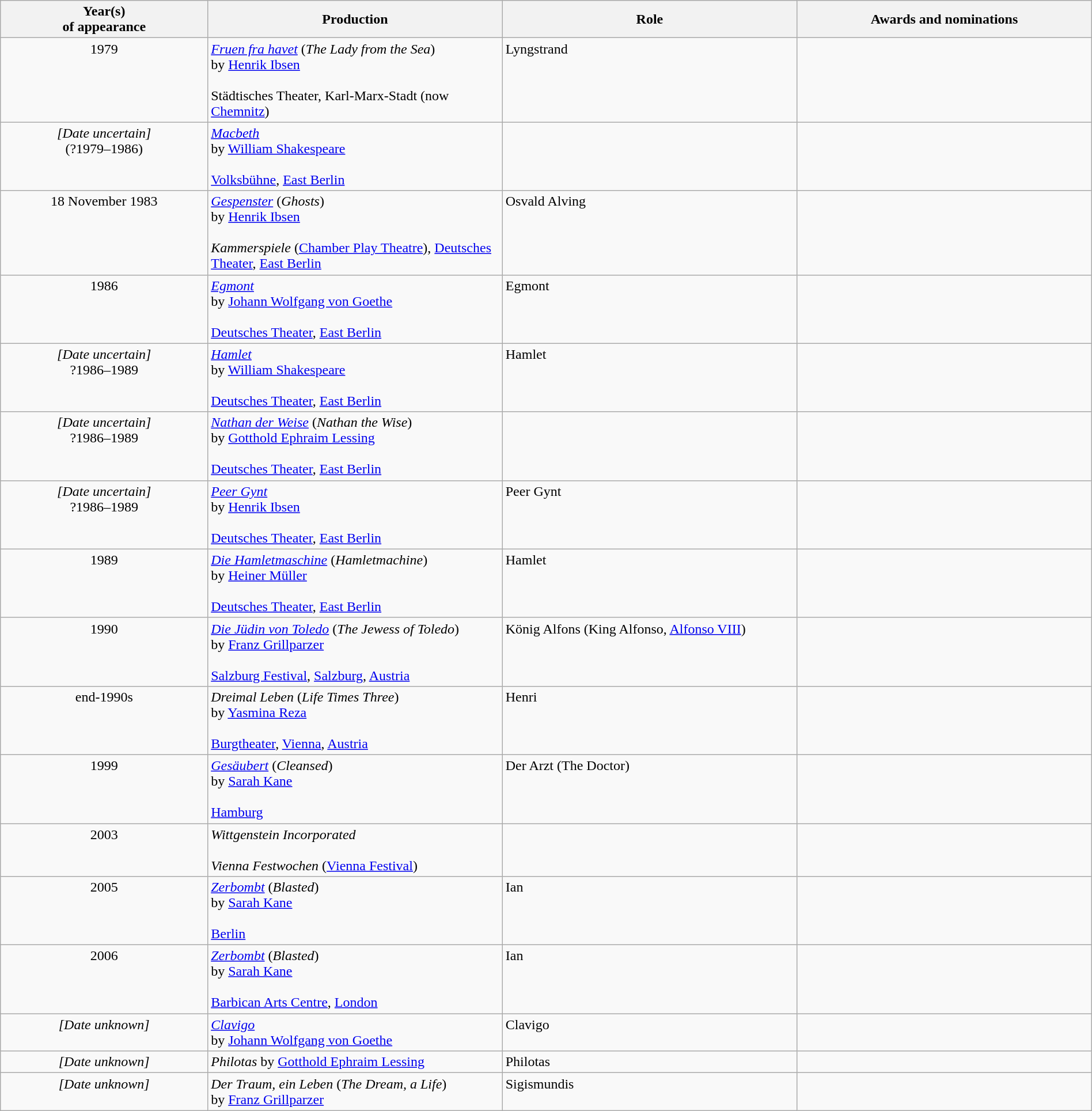<table class=wikitable width=100%>
<tr>
<th width=19%>Year(s)<br>of appearance</th>
<th width=27%>Production</th>
<th width=27%>Role</th>
<th>Awards and nominations</th>
</tr>
<tr valign=top>
<td align=center>1979</td>
<td><em><a href='#'>Fruen fra havet</a></em> (<em>The Lady from the Sea</em>)<br>by <a href='#'>Henrik Ibsen</a><br><br>Städtisches Theater, Karl-Marx-Stadt (now <a href='#'>Chemnitz</a>)</td>
<td>Lyngstrand</td>
<td></td>
</tr>
<tr valign=top>
<td align=center><em>[Date uncertain]</em><br>(?1979–1986)</td>
<td><em><a href='#'>Macbeth</a></em><br>by <a href='#'>William Shakespeare</a><br><br><a href='#'>Volksbühne</a>, <a href='#'>East Berlin</a></td>
<td></td>
<td></td>
</tr>
<tr valign=top>
<td align=center>18 November 1983</td>
<td><em><a href='#'>Gespenster</a></em> (<em>Ghosts</em>)<br>by <a href='#'>Henrik Ibsen</a><br><br><em>Kammerspiele</em> (<a href='#'>Chamber Play Theatre</a>), <a href='#'>Deutsches Theater</a>, <a href='#'>East Berlin</a></td>
<td>Osvald Alving</td>
<td></td>
</tr>
<tr valign=top>
<td align=center>1986</td>
<td><em><a href='#'>Egmont</a></em><br>by <a href='#'>Johann Wolfgang von Goethe</a><br><br><a href='#'>Deutsches Theater</a>, <a href='#'>East Berlin</a></td>
<td>Egmont</td>
<td></td>
</tr>
<tr valign=top>
<td align=center><em>[Date uncertain]</em><br>?1986–1989</td>
<td><em><a href='#'>Hamlet</a></em><br>by <a href='#'>William Shakespeare</a><br><br><a href='#'>Deutsches Theater</a>, <a href='#'>East Berlin</a></td>
<td>Hamlet</td>
<td></td>
</tr>
<tr valign=top>
<td align=center><em>[Date uncertain]</em><br>?1986–1989</td>
<td><em><a href='#'>Nathan der Weise</a></em> (<em>Nathan the Wise</em>)<br>by <a href='#'>Gotthold Ephraim Lessing</a><br><br><a href='#'>Deutsches Theater</a>, <a href='#'>East Berlin</a></td>
<td></td>
<td></td>
</tr>
<tr valign=top>
<td align=center><em>[Date uncertain]</em><br>?1986–1989</td>
<td><em><a href='#'>Peer Gynt</a></em><br>by <a href='#'>Henrik Ibsen</a><br><br><a href='#'>Deutsches Theater</a>, <a href='#'>East Berlin</a></td>
<td>Peer Gynt</td>
<td></td>
</tr>
<tr valign=top>
<td align=center>1989</td>
<td><em><a href='#'>Die Hamletmaschine</a></em> (<em>Hamletmachine</em>)<br>by <a href='#'>Heiner Müller</a><br><br><a href='#'>Deutsches Theater</a>, <a href='#'>East Berlin</a></td>
<td>Hamlet</td>
<td></td>
</tr>
<tr valign=top>
<td align=center>1990</td>
<td><em><a href='#'>Die Jüdin von Toledo</a></em> (<em>The Jewess of Toledo</em>)<br>by <a href='#'>Franz Grillparzer</a><br><br><a href='#'>Salzburg Festival</a>, <a href='#'>Salzburg</a>, <a href='#'>Austria</a></td>
<td>König Alfons (King Alfonso, <a href='#'>Alfonso VIII</a>)</td>
<td></td>
</tr>
<tr valign=top>
<td align=center>end-1990s</td>
<td><em>Dreimal Leben</em> (<em>Life Times Three</em>)<br>by <a href='#'>Yasmina Reza</a><br><br><a href='#'>Burgtheater</a>, <a href='#'>Vienna</a>, <a href='#'>Austria</a></td>
<td>Henri</td>
<td></td>
</tr>
<tr valign=top>
<td align=center>1999</td>
<td><em><a href='#'>Gesäubert</a></em> (<em>Cleansed</em>)<br>by <a href='#'>Sarah Kane</a><br><br><a href='#'>Hamburg</a></td>
<td>Der Arzt (The Doctor)</td>
<td></td>
</tr>
<tr valign=top>
<td align=center>2003</td>
<td><em>Wittgenstein Incorporated</em><br><br><em>Vienna Festwochen</em> (<a href='#'>Vienna Festival</a>)</td>
<td></td>
<td></td>
</tr>
<tr valign=top>
<td align=center>2005</td>
<td><em><a href='#'>Zerbombt</a></em> (<em>Blasted</em>)<br>by <a href='#'>Sarah Kane</a><br><br><a href='#'>Berlin</a></td>
<td>Ian</td>
<td></td>
</tr>
<tr valign=top>
<td align=center>2006</td>
<td><em><a href='#'>Zerbombt</a></em> (<em>Blasted</em>)<br>by <a href='#'>Sarah Kane</a><br><br><a href='#'>Barbican Arts Centre</a>, <a href='#'>London</a></td>
<td>Ian</td>
<td></td>
</tr>
<tr valign=top>
<td align=center><em>[Date unknown]</em></td>
<td><em><a href='#'>Clavigo</a></em><br>by <a href='#'>Johann Wolfgang von Goethe</a></td>
<td>Clavigo</td>
<td></td>
</tr>
<tr valign=top>
<td align=center><em>[Date unknown]</em></td>
<td><em>Philotas</em> by <a href='#'>Gotthold Ephraim Lessing</a></td>
<td>Philotas</td>
<td></td>
</tr>
<tr valign=top>
<td align=center><em>[Date unknown]</em></td>
<td><em>Der Traum, ein Leben</em> (<em>The Dream, a Life</em>)<br>by <a href='#'>Franz Grillparzer</a></td>
<td>Sigismundis</td>
<td></td>
</tr>
</table>
